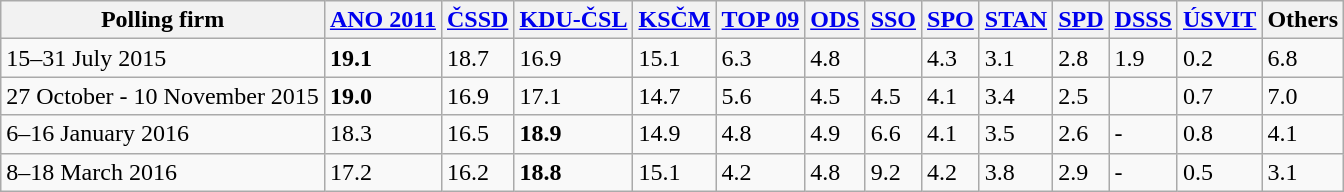<table class="wikitable">
<tr>
<th>Polling firm</th>
<th><a href='#'>ANO 2011</a></th>
<th><a href='#'>ČSSD</a></th>
<th><a href='#'>KDU-ČSL</a></th>
<th><a href='#'>KSČM</a></th>
<th><a href='#'>TOP 09</a></th>
<th><a href='#'>ODS</a></th>
<th><a href='#'>SSO</a></th>
<th><a href='#'>SPO</a></th>
<th><a href='#'>STAN</a></th>
<th><a href='#'>SPD</a></th>
<th><a href='#'>DSSS</a></th>
<th><a href='#'>ÚSVIT</a></th>
<th>Others</th>
</tr>
<tr>
<td> 15–31 July 2015</td>
<td><strong>19.1</strong></td>
<td>18.7</td>
<td>16.9</td>
<td>15.1</td>
<td>6.3</td>
<td>4.8</td>
<td></td>
<td>4.3</td>
<td>3.1</td>
<td>2.8</td>
<td>1.9</td>
<td>0.2</td>
<td>6.8</td>
</tr>
<tr>
<td> 27  October - 10 November 2015</td>
<td><strong>19.0</strong></td>
<td>16.9</td>
<td>17.1</td>
<td>14.7</td>
<td>5.6</td>
<td>4.5</td>
<td>4.5</td>
<td>4.1</td>
<td>3.4</td>
<td>2.5</td>
<td></td>
<td>0.7</td>
<td>7.0</td>
</tr>
<tr>
<td> 6–16 January 2016</td>
<td>18.3</td>
<td>16.5</td>
<td><strong>18.9</strong></td>
<td>14.9</td>
<td>4.8</td>
<td>4.9</td>
<td>6.6</td>
<td>4.1</td>
<td>3.5</td>
<td>2.6</td>
<td>-</td>
<td>0.8</td>
<td>4.1</td>
</tr>
<tr>
<td> 8–18 March 2016</td>
<td>17.2</td>
<td>16.2</td>
<td><strong>18.8</strong></td>
<td>15.1</td>
<td>4.2</td>
<td>4.8</td>
<td>9.2</td>
<td>4.2</td>
<td>3.8</td>
<td>2.9</td>
<td>-</td>
<td>0.5</td>
<td>3.1</td>
</tr>
</table>
